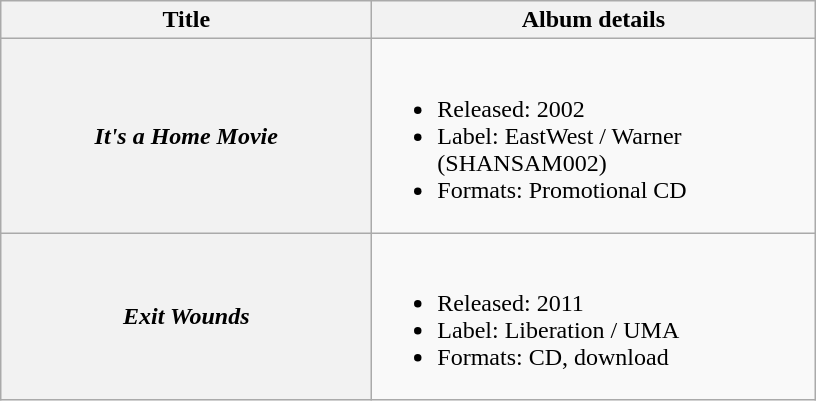<table class="wikitable plainrowheaders">
<tr>
<th scope="col" style="width:15em;">Title</th>
<th scope="col" style="width:18em;">Album details</th>
</tr>
<tr>
<th scope="row"><em>It's a Home Movie</em></th>
<td><br><ul><li>Released: 2002</li><li>Label: EastWest / Warner (SHANSAM002)</li><li>Formats: Promotional CD</li></ul></td>
</tr>
<tr>
<th scope="row"><em>Exit Wounds</em></th>
<td><br><ul><li>Released: 2011</li><li>Label: Liberation / UMA</li><li>Formats: CD, download</li></ul></td>
</tr>
</table>
